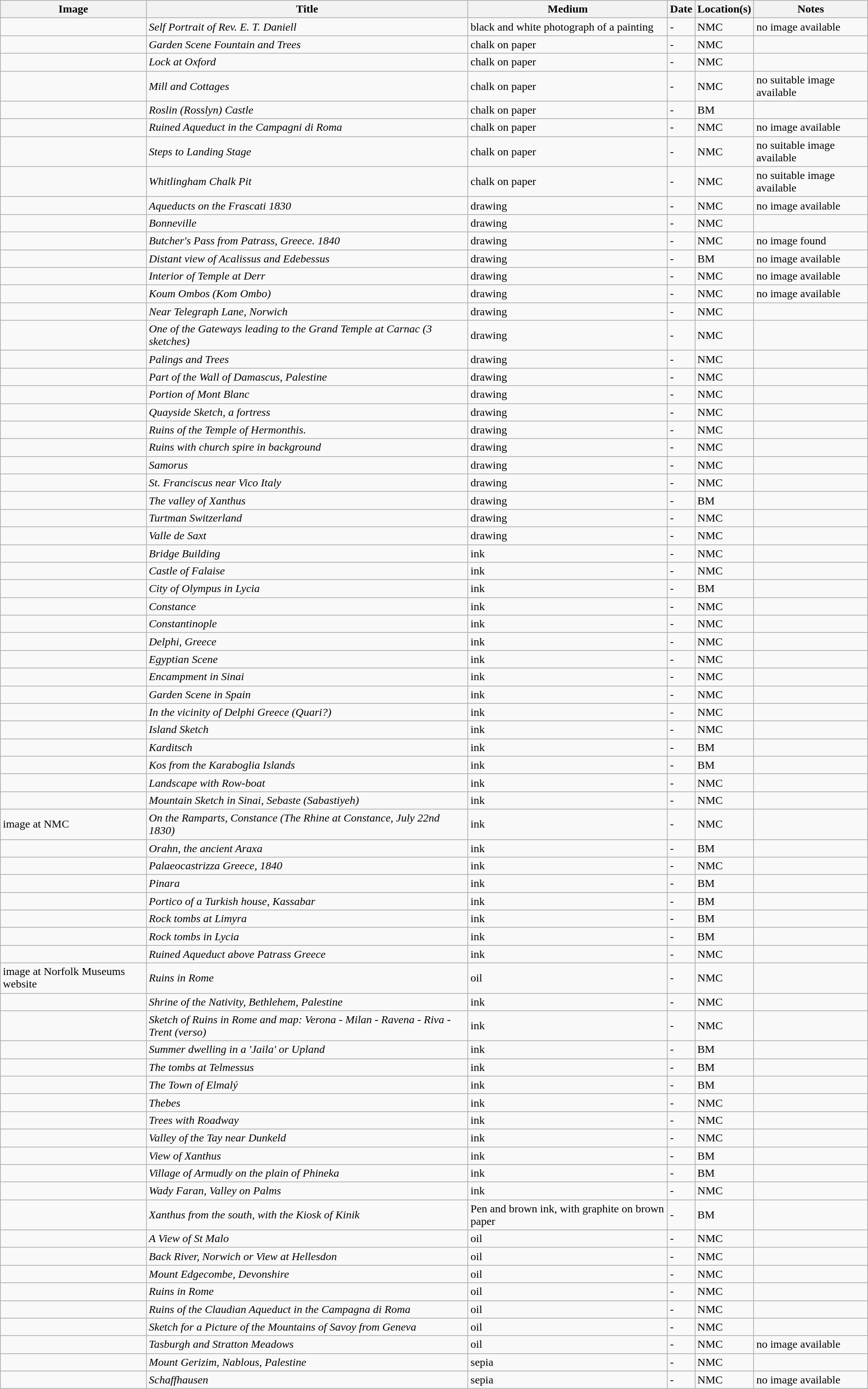<table class="wikitable sortable">
<tr>
<th class="unsortable">Image</th>
<th>Title</th>
<th>Medium</th>
<th>Date</th>
<th>Location(s)</th>
<th>Notes</th>
</tr>
<tr>
<td> </td>
<td><em>Self Portrait of Rev. E. T. Daniell</em></td>
<td>black and white photograph of a painting</td>
<td>-</td>
<td>NMC</td>
<td>no image available</td>
</tr>
<tr>
<td></td>
<td><em>Garden Scene Fountain and Trees</em></td>
<td>chalk on paper</td>
<td>-</td>
<td>NMC</td>
<td></td>
</tr>
<tr>
<td></td>
<td><em>Lock at Oxford</em></td>
<td>chalk on paper</td>
<td>-</td>
<td>NMC</td>
<td></td>
</tr>
<tr>
<td> </td>
<td><em>Mill and Cottages</em></td>
<td>chalk on paper</td>
<td>-</td>
<td>NMC</td>
<td>no suitable image available</td>
</tr>
<tr>
<td></td>
<td><em>Roslin (Rosslyn) Castle</em></td>
<td>chalk on paper</td>
<td>-</td>
<td>BM</td>
<td></td>
</tr>
<tr>
<td> </td>
<td><em>Ruined Aqueduct in the Campagni di Roma</em></td>
<td>chalk on paper</td>
<td>-</td>
<td>NMC</td>
<td>no image available</td>
</tr>
<tr>
<td> </td>
<td><em>Steps to Landing Stage</em></td>
<td>chalk on paper</td>
<td>-</td>
<td>NMC</td>
<td>no suitable image available</td>
</tr>
<tr>
<td> </td>
<td><em>Whitlingham Chalk Pit</em></td>
<td>chalk on paper</td>
<td>-</td>
<td>NMC</td>
<td>no suitable image available</td>
</tr>
<tr>
<td> </td>
<td><em>Aqueducts on the Frascati 1830</em></td>
<td>drawing</td>
<td>-</td>
<td>NMC</td>
<td>no image available</td>
</tr>
<tr>
<td></td>
<td><em>Bonneville</em></td>
<td>drawing</td>
<td>-</td>
<td>NMC</td>
<td></td>
</tr>
<tr>
<td> </td>
<td><em>Butcher's Pass from Patrass, Greece. 1840</em></td>
<td>drawing</td>
<td>-</td>
<td>NMC</td>
<td>no image found</td>
</tr>
<tr>
<td> </td>
<td><em>Distant view of Acalissus and Edebessus</em></td>
<td>drawing</td>
<td>-</td>
<td>BM</td>
<td>no image available</td>
</tr>
<tr>
<td> </td>
<td><em>Interior of Temple at Derr</em></td>
<td>drawing</td>
<td>-</td>
<td>NMC</td>
<td>no image available</td>
</tr>
<tr>
<td> </td>
<td><em>Koum Ombos (Kom Ombo)</em></td>
<td>drawing</td>
<td>-</td>
<td>NMC</td>
<td>no image available</td>
</tr>
<tr>
<td></td>
<td><em>Near Telegraph Lane, Norwich</em></td>
<td>drawing</td>
<td>-</td>
<td>NMC</td>
<td></td>
</tr>
<tr>
<td> </td>
<td><em>One of the Gateways leading to the Grand Temple at Carnac (3 sketches)</em></td>
<td>drawing</td>
<td>-</td>
<td>NMC</td>
<td></td>
</tr>
<tr>
<td> </td>
<td><em>Palings and Trees</em></td>
<td>drawing</td>
<td>-</td>
<td>NMC</td>
<td></td>
</tr>
<tr>
<td> </td>
<td><em>Part of the Wall of Damascus, Palestine</em></td>
<td>drawing</td>
<td>-</td>
<td>NMC</td>
<td></td>
</tr>
<tr>
<td> </td>
<td><em>Portion of Mont Blanc</em></td>
<td>drawing</td>
<td>-</td>
<td>NMC</td>
<td></td>
</tr>
<tr>
<td> </td>
<td><em>Quayside Sketch, a fortress</em></td>
<td>drawing</td>
<td>-</td>
<td>NMC</td>
<td></td>
</tr>
<tr>
<td> </td>
<td><em>Ruins of the Temple of Hermonthis.</em></td>
<td>drawing</td>
<td>-</td>
<td>NMC</td>
<td></td>
</tr>
<tr>
<td> </td>
<td><em>Ruins with church spire in background</em></td>
<td>drawing</td>
<td>-</td>
<td>NMC</td>
<td></td>
</tr>
<tr>
<td> </td>
<td><em>Samorus</em></td>
<td>drawing</td>
<td>-</td>
<td>NMC</td>
<td></td>
</tr>
<tr>
<td> </td>
<td><em>St. Franciscus near Vico Italy</em></td>
<td>drawing</td>
<td>-</td>
<td>NMC</td>
<td></td>
</tr>
<tr>
<td> </td>
<td><em>The valley of Xanthus</em></td>
<td>drawing</td>
<td>-</td>
<td>BM</td>
<td></td>
</tr>
<tr>
<td> </td>
<td><em>Turtman Switzerland</em></td>
<td>drawing</td>
<td>-</td>
<td>NMC</td>
<td></td>
</tr>
<tr>
<td> </td>
<td><em>Valle de Saxt</em></td>
<td>drawing</td>
<td>-</td>
<td>NMC</td>
<td></td>
</tr>
<tr>
<td> </td>
<td><em>Bridge Building</em></td>
<td>ink</td>
<td>-</td>
<td>NMC</td>
<td></td>
</tr>
<tr>
<td> </td>
<td><em>Castle of Falaise</em></td>
<td>ink</td>
<td>-</td>
<td>NMC</td>
<td></td>
</tr>
<tr>
<td> </td>
<td><em>City of Olympus in Lycia</em></td>
<td>ink</td>
<td>-</td>
<td>BM</td>
<td></td>
</tr>
<tr>
<td> </td>
<td><em>Constance</em></td>
<td>ink</td>
<td>-</td>
<td>NMC</td>
<td></td>
</tr>
<tr>
<td> </td>
<td><em>Constantinople</em></td>
<td>ink</td>
<td>-</td>
<td>NMC</td>
<td></td>
</tr>
<tr>
<td> </td>
<td><em>Delphi, Greece</em></td>
<td>ink</td>
<td>-</td>
<td>NMC</td>
<td></td>
</tr>
<tr>
<td> </td>
<td><em>Egyptian Scene</em></td>
<td>ink</td>
<td>-</td>
<td>NMC</td>
<td></td>
</tr>
<tr>
<td> </td>
<td><em>Encampment in Sinai</em></td>
<td>ink</td>
<td>-</td>
<td>NMC</td>
<td></td>
</tr>
<tr>
<td> </td>
<td><em>Garden Scene in Spain</em></td>
<td>ink</td>
<td>-</td>
<td>NMC</td>
<td></td>
</tr>
<tr>
<td> </td>
<td><em>In the vicinity of Delphi Greece (Quari?)</em></td>
<td>ink</td>
<td>-</td>
<td>NMC</td>
<td></td>
</tr>
<tr>
<td> </td>
<td><em>Island Sketch</em></td>
<td>ink</td>
<td>-</td>
<td>NMC</td>
<td></td>
</tr>
<tr>
<td> </td>
<td><em>Karditsch</em></td>
<td>ink</td>
<td>-</td>
<td>BM</td>
<td></td>
</tr>
<tr>
<td> </td>
<td><em>Kos from the Karaboglia Islands</em></td>
<td>ink</td>
<td>-</td>
<td>BM</td>
<td></td>
</tr>
<tr>
<td> </td>
<td><em>Landscape with Row-boat</em></td>
<td>ink</td>
<td>-</td>
<td>NMC</td>
<td></td>
</tr>
<tr>
<td> </td>
<td><em>Mountain Sketch in Sinai, Sebaste (Sabastiyeh)</em></td>
<td>ink</td>
<td>-</td>
<td>NMC</td>
<td></td>
</tr>
<tr>
<td>image at NMC</td>
<td><em>On the Ramparts, Constance (The Rhine at Constance, July 22nd 1830)</em></td>
<td>ink</td>
<td>-</td>
<td>NMC</td>
<td></td>
</tr>
<tr>
<td> </td>
<td><em>Orahn, the ancient Araxa</em></td>
<td>ink</td>
<td>-</td>
<td>BM</td>
<td></td>
</tr>
<tr>
<td> </td>
<td><em>Palaeocastrizza Greece, 1840</em></td>
<td>ink</td>
<td>-</td>
<td>NMC</td>
<td></td>
</tr>
<tr>
<td> </td>
<td><em>Pinara</em></td>
<td>ink</td>
<td>-</td>
<td>BM</td>
<td></td>
</tr>
<tr>
<td> </td>
<td><em>Portico of a Turkish house, Kassabar</em></td>
<td>ink</td>
<td>-</td>
<td>BM</td>
<td></td>
</tr>
<tr>
<td> </td>
<td><em>Rock tombs at Limyra</em></td>
<td>ink</td>
<td>-</td>
<td>BM</td>
<td></td>
</tr>
<tr>
<td> </td>
<td><em>Rock tombs in Lycia</em></td>
<td>ink</td>
<td>-</td>
<td>BM</td>
<td></td>
</tr>
<tr>
<td> </td>
<td><em>Ruined Aqueduct above Patrass Greece</em></td>
<td>ink</td>
<td>-</td>
<td>NMC</td>
<td></td>
</tr>
<tr>
<td>image at Norfolk Museums website</td>
<td><em>Ruins in Rome</em></td>
<td>oil</td>
<td>-</td>
<td>NMC</td>
<td></td>
</tr>
<tr>
<td> </td>
<td><em>Shrine of the Nativity, Bethlehem, Palestine</em></td>
<td>ink</td>
<td>-</td>
<td>NMC</td>
<td></td>
</tr>
<tr>
<td> </td>
<td><em>Sketch of Ruins in Rome and map: Verona - Milan - Ravena - Riva - Trent (verso)</em></td>
<td>ink</td>
<td>-</td>
<td>NMC</td>
<td></td>
</tr>
<tr>
<td> </td>
<td><em>Summer dwelling in a 'Jaila' or Upland</em></td>
<td>ink</td>
<td>-</td>
<td>BM</td>
<td></td>
</tr>
<tr>
<td> </td>
<td><em>The tombs at Telmessus</em></td>
<td>ink</td>
<td>-</td>
<td>BM</td>
<td></td>
</tr>
<tr>
<td> </td>
<td><em>The Town of Elmalý</em></td>
<td>ink</td>
<td>-</td>
<td>BM</td>
<td></td>
</tr>
<tr>
<td> </td>
<td><em>Thebes</em></td>
<td>ink</td>
<td>-</td>
<td>NMC</td>
<td></td>
</tr>
<tr>
<td> </td>
<td><em>Trees with Roadway</em></td>
<td>ink</td>
<td>-</td>
<td>NMC</td>
<td></td>
</tr>
<tr>
<td> </td>
<td><em>Valley of the Tay near Dunkeld</em></td>
<td>ink</td>
<td>-</td>
<td>NMC</td>
<td></td>
</tr>
<tr>
<td> </td>
<td><em>View of Xanthus</em></td>
<td>ink</td>
<td>-</td>
<td>BM</td>
<td></td>
</tr>
<tr>
<td> </td>
<td><em>Village of Armudly on the plain of Phineka</em></td>
<td>ink</td>
<td>-</td>
<td>BM</td>
<td></td>
</tr>
<tr>
<td> </td>
<td><em>Wady Faran, Valley on Palms</em></td>
<td>ink</td>
<td>-</td>
<td>NMC</td>
<td></td>
</tr>
<tr>
<td></td>
<td><em>Xanthus from the south, with the Kiosk of Kinik</em></td>
<td>Pen and brown ink, with graphite on brown paper</td>
<td>-</td>
<td>BM</td>
<td></td>
</tr>
<tr>
<td></td>
<td><em>A View of St Malo</em></td>
<td>oil</td>
<td>-</td>
<td>NMC</td>
<td></td>
</tr>
<tr>
<td></td>
<td><em>Back River, Norwich or View at Hellesdon</em></td>
<td>oil</td>
<td>-</td>
<td>NMC</td>
<td></td>
</tr>
<tr>
<td></td>
<td><em>Mount Edgecombe, Devonshire</em></td>
<td>oil</td>
<td>-</td>
<td>NMC</td>
<td></td>
</tr>
<tr>
<td> </td>
<td><em>Ruins in Rome</em></td>
<td>oil</td>
<td>-</td>
<td>NMC</td>
<td></td>
</tr>
<tr>
<td></td>
<td><em>Ruins of the Claudian Aqueduct in the Campagna di Roma</em></td>
<td>oil</td>
<td>-</td>
<td>NMC</td>
<td></td>
</tr>
<tr>
<td></td>
<td><em>Sketch for a Picture of the Mountains of Savoy from Geneva</em></td>
<td>oil</td>
<td>-</td>
<td>NMC</td>
<td></td>
</tr>
<tr>
<td> </td>
<td><em>Tasburgh and Stratton Meadows</em></td>
<td>oil</td>
<td>-</td>
<td>NMC</td>
<td>no image available</td>
</tr>
<tr>
<td></td>
<td><em>Mount Gerizim, Nablous, Palestine</em></td>
<td>sepia</td>
<td>-</td>
<td>NMC</td>
<td></td>
</tr>
<tr>
<td> </td>
<td><em>Schaffhausen</em></td>
<td>sepia</td>
<td>-</td>
<td>NMC</td>
<td>no image available</td>
</tr>
</table>
